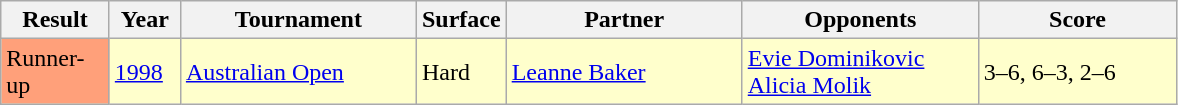<table class="sortable wikitable">
<tr>
<th style="width:65px;">Result</th>
<th style="width:40px;">Year</th>
<th style="width:150px;">Tournament</th>
<th style="width:50px;">Surface</th>
<th style="width:150px;">Partner</th>
<th style="width:150px;">Opponents</th>
<th style="width:125px;" class="unsortable">Score</th>
</tr>
<tr style="background:#ffffcc;">
<td style="background:#ffa07a;">Runner-up</td>
<td><a href='#'>1998</a></td>
<td><a href='#'>Australian Open</a></td>
<td>Hard</td>
<td> <a href='#'>Leanne Baker</a></td>
<td> <a href='#'>Evie Dominikovic</a> <br>  <a href='#'>Alicia Molik</a></td>
<td>3–6, 6–3, 2–6</td>
</tr>
</table>
